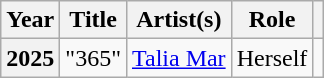<table class="wikitable plainrowheaders" style="margin-right: 0;">
<tr>
<th scope="col">Year</th>
<th scope="col">Title</th>
<th scope="col">Artist(s)</th>
<th>Role</th>
<th scope="col" class="unsortable"></th>
</tr>
<tr>
<th scope="row">2025</th>
<td>"365"</td>
<td><a href='#'>Talia Mar</a></td>
<td>Herself</td>
<td style="text-align:center;"></td>
</tr>
</table>
